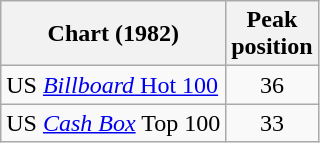<table class="wikitable">
<tr>
<th>Chart (1982)</th>
<th>Peak<br>position</th>
</tr>
<tr>
<td>US <a href='#'><em>Billboard</em> Hot 100</a></td>
<td align="center">36</td>
</tr>
<tr>
<td>US <em><a href='#'>Cash Box</a></em> Top 100</td>
<td align="center">33</td>
</tr>
</table>
